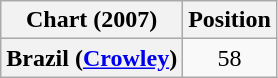<table class="wikitable plainrowheaders" style="text-align:center">
<tr>
<th>Chart (2007)</th>
<th>Position</th>
</tr>
<tr>
<th scope="row">Brazil (<a href='#'>Crowley</a>)</th>
<td style="text-align:center;">58</td>
</tr>
</table>
